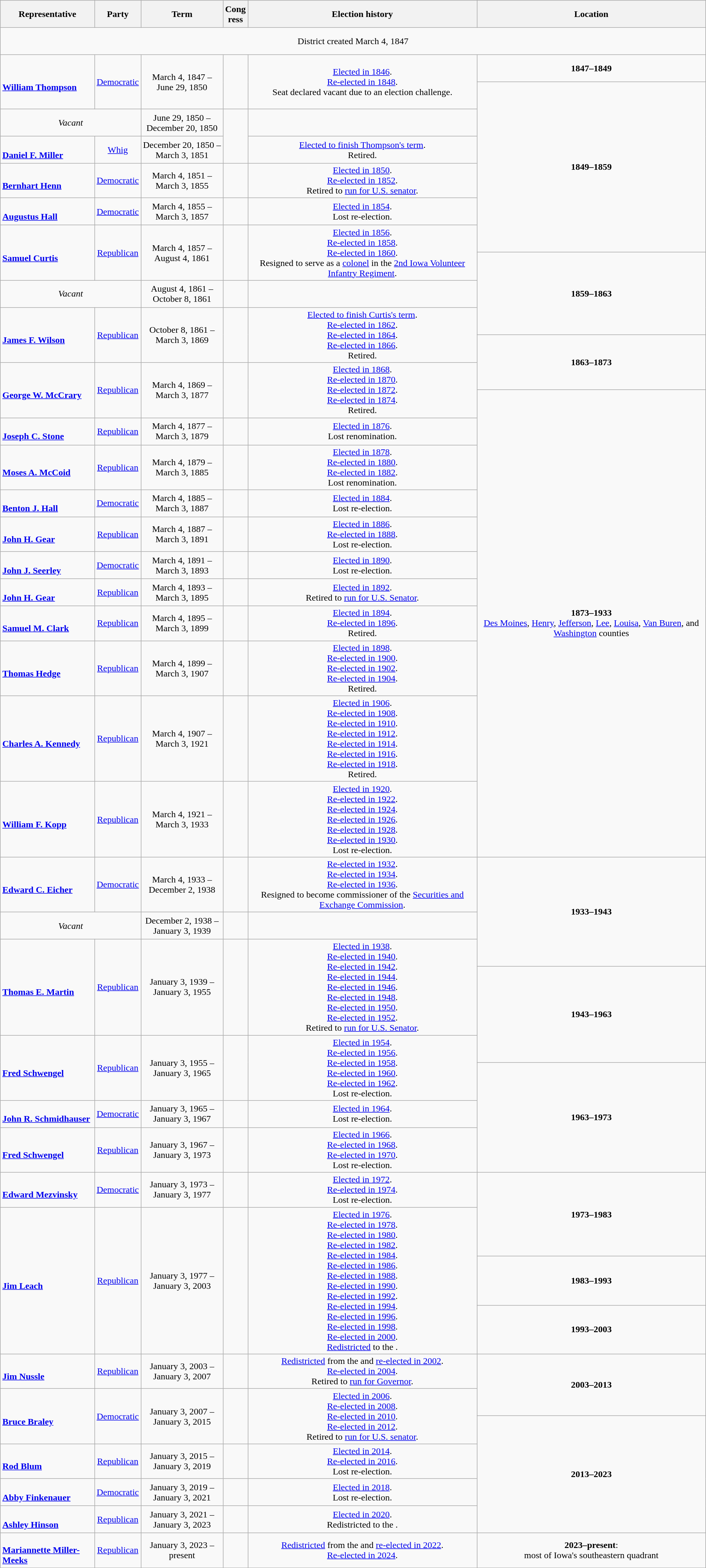<table class=wikitable style="text-align:center">
<tr style="height:3em">
<th>Representative</th>
<th>Party</th>
<th>Term</th>
<th>Cong<br>ress</th>
<th>Election history</th>
<th>Location</th>
</tr>
<tr style="height:3em">
<td colspan=6>District created March 4, 1847</td>
</tr>
<tr style="height:3em">
<td rowspan=2 align=left><br><strong><a href='#'>William Thompson</a></strong><br></td>
<td rowspan=2 ><a href='#'>Democratic</a></td>
<td rowspan=2 nowrap>March 4, 1847 –<br>June 29, 1850</td>
<td rowspan=2></td>
<td rowspan=2><a href='#'>Elected in 1846</a>.<br><a href='#'>Re-elected in 1848</a>.<br>Seat declared vacant due to an election challenge.</td>
<td><strong>1847–1849</strong><br></td>
</tr>
<tr style="height:3em">
<td rowspan=6><strong>1849–1859</strong><br></td>
</tr>
<tr style="height:3em">
<td colspan=2><em>Vacant</em></td>
<td nowrap>June 29, 1850 –<br>December 20, 1850</td>
<td rowspan=2></td>
<td></td>
</tr>
<tr style="height:3em">
<td align=left><br><strong><a href='#'>Daniel F. Miller</a></strong><br></td>
<td><a href='#'>Whig</a></td>
<td nowrap>December 20, 1850 –<br>March 3, 1851</td>
<td><a href='#'>Elected to finish Thompson's term</a>.<br>Retired.</td>
</tr>
<tr style="height:3em">
<td align=left><br><strong><a href='#'>Bernhart Henn</a></strong><br></td>
<td><a href='#'>Democratic</a></td>
<td nowrap>March 4, 1851 –<br>March 3, 1855</td>
<td></td>
<td><a href='#'>Elected in 1850</a>.<br><a href='#'>Re-elected in 1852</a>.<br>Retired to <a href='#'>run for U.S. senator</a>.</td>
</tr>
<tr style="height:3em">
<td align=left><br><strong><a href='#'>Augustus Hall</a></strong><br></td>
<td><a href='#'>Democratic</a></td>
<td nowrap>March 4, 1855 –<br>March 3, 1857</td>
<td></td>
<td><a href='#'>Elected in 1854</a>.<br>Lost re-election.</td>
</tr>
<tr style="height:3em">
<td rowspan=2 align=left><br><strong><a href='#'>Samuel Curtis</a></strong><br></td>
<td rowspan=2 ><a href='#'>Republican</a></td>
<td rowspan=2 nowrap>March 4, 1857 –<br>August 4, 1861</td>
<td rowspan=2></td>
<td rowspan=2><a href='#'>Elected in 1856</a>.<br><a href='#'>Re-elected in 1858</a>.<br><a href='#'>Re-elected in 1860</a>.<br>Resigned to serve as a <a href='#'>colonel</a> in the <a href='#'>2nd Iowa Volunteer Infantry Regiment</a>.</td>
</tr>
<tr style="height:3em">
<td rowspan=3><strong>1859–1863</strong><br></td>
</tr>
<tr style="height:3em">
<td colspan=2><em>Vacant</em></td>
<td nowrap>August 4, 1861 –<br>October 8, 1861</td>
<td></td>
<td></td>
</tr>
<tr style="height:3em">
<td rowspan=2 align=left><br><strong><a href='#'>James F. Wilson</a></strong><br></td>
<td rowspan=2 ><a href='#'>Republican</a></td>
<td rowspan=2 nowrap>October 8, 1861 –<br>March 3, 1869</td>
<td rowspan=2></td>
<td rowspan=2><a href='#'>Elected to finish Curtis's term</a>.<br><a href='#'>Re-elected in 1862</a>.<br><a href='#'>Re-elected in 1864</a>.<br><a href='#'>Re-elected in 1866</a>.<br>Retired.</td>
</tr>
<tr style="height:3em">
<td rowspan=2><strong>1863–1873</strong><br></td>
</tr>
<tr style="height:3em">
<td rowspan=2 align=left><br><strong><a href='#'>George W. McCrary</a></strong><br></td>
<td rowspan=2 ><a href='#'>Republican</a></td>
<td rowspan=2 nowrap>March 4, 1869 –<br>March 3, 1877</td>
<td rowspan=2></td>
<td rowspan=2><a href='#'>Elected in 1868</a>.<br><a href='#'>Re-elected in 1870</a>.<br><a href='#'>Re-elected in 1872</a>.<br><a href='#'>Re-elected in 1874</a>.<br>Retired.</td>
</tr>
<tr style="height:3em">
<td rowspan=11><strong>1873–1933</strong><br><a href='#'>Des Moines</a>, <a href='#'>Henry</a>, <a href='#'>Jefferson</a>, <a href='#'>Lee</a>, <a href='#'>Louisa</a>, <a href='#'>Van Buren</a>, and <a href='#'>Washington</a> counties</td>
</tr>
<tr style="height:3em">
<td align=left><br><strong><a href='#'>Joseph C. Stone</a></strong><br></td>
<td><a href='#'>Republican</a></td>
<td nowrap>March 4, 1877 –<br>March 3, 1879</td>
<td></td>
<td><a href='#'>Elected in 1876</a>.<br>Lost renomination.</td>
</tr>
<tr style="height:3em">
<td align=left><br><strong><a href='#'>Moses A. McCoid</a></strong><br></td>
<td><a href='#'>Republican</a></td>
<td nowrap>March 4, 1879 –<br>March 3, 1885</td>
<td></td>
<td><a href='#'>Elected in 1878</a>.<br><a href='#'>Re-elected in 1880</a>.<br><a href='#'>Re-elected in 1882</a>.<br>Lost renomination.</td>
</tr>
<tr style="height:3em">
<td align=left><br><strong><a href='#'>Benton J. Hall</a></strong><br></td>
<td><a href='#'>Democratic</a></td>
<td nowrap>March 4, 1885 –<br>March 3, 1887</td>
<td></td>
<td><a href='#'>Elected in 1884</a>.<br>Lost re-election.</td>
</tr>
<tr style="height:3em">
<td align=left><br><strong><a href='#'>John H. Gear</a></strong><br></td>
<td><a href='#'>Republican</a></td>
<td nowrap>March 4, 1887 –<br>March 3, 1891</td>
<td></td>
<td><a href='#'>Elected in 1886</a>.<br><a href='#'>Re-elected in 1888</a>.<br>Lost re-election.</td>
</tr>
<tr style="height:3em">
<td align=left><br><strong><a href='#'>John J. Seerley</a></strong><br></td>
<td><a href='#'>Democratic</a></td>
<td nowrap>March 4, 1891 –<br>March 3, 1893</td>
<td></td>
<td><a href='#'>Elected in 1890</a>.<br>Lost re-election.</td>
</tr>
<tr style="height:3em">
<td align=left><br><strong><a href='#'>John H. Gear</a></strong><br></td>
<td><a href='#'>Republican</a></td>
<td nowrap>March 4, 1893 –<br>March 3, 1895</td>
<td></td>
<td><a href='#'>Elected in 1892</a>.<br>Retired to <a href='#'>run for U.S. Senator</a>.</td>
</tr>
<tr style="height:3em">
<td align=left><br><strong><a href='#'>Samuel M. Clark</a></strong><br></td>
<td><a href='#'>Republican</a></td>
<td nowrap>March 4, 1895 –<br>March 3, 1899</td>
<td></td>
<td><a href='#'>Elected in 1894</a>.<br><a href='#'>Re-elected in 1896</a>.<br>Retired.</td>
</tr>
<tr style="height:3em">
<td align=left><br><strong><a href='#'>Thomas Hedge</a></strong><br></td>
<td><a href='#'>Republican</a></td>
<td nowrap>March 4, 1899 –<br>March 3, 1907</td>
<td></td>
<td><a href='#'>Elected in 1898</a>.<br><a href='#'>Re-elected in 1900</a>.<br><a href='#'>Re-elected in 1902</a>.<br><a href='#'>Re-elected in 1904</a>.<br>Retired.</td>
</tr>
<tr style="height:3em">
<td align=left><br><strong><a href='#'>Charles A. Kennedy</a></strong><br></td>
<td><a href='#'>Republican</a></td>
<td nowrap>March 4, 1907 –<br>March 3, 1921</td>
<td></td>
<td><a href='#'>Elected in 1906</a>.<br><a href='#'>Re-elected in 1908</a>.<br><a href='#'>Re-elected in 1910</a>.<br><a href='#'>Re-elected in 1912</a>.<br><a href='#'>Re-elected in 1914</a>.<br><a href='#'>Re-elected in 1916</a>.<br><a href='#'>Re-elected in 1918</a>.<br>Retired.</td>
</tr>
<tr style="height:3em">
<td align=left><br><strong><a href='#'>William F. Kopp</a></strong><br></td>
<td><a href='#'>Republican</a></td>
<td nowrap>March 4, 1921 –<br>March 3, 1933</td>
<td></td>
<td><a href='#'>Elected in 1920</a>.<br><a href='#'>Re-elected in 1922</a>.<br><a href='#'>Re-elected in 1924</a>.<br><a href='#'>Re-elected in 1926</a>.<br><a href='#'>Re-elected in 1928</a>.<br><a href='#'>Re-elected in 1930</a>.<br>Lost re-election.</td>
</tr>
<tr style="height:3em">
<td align=left><br><strong><a href='#'>Edward C. Eicher</a></strong><br></td>
<td><a href='#'>Democratic</a></td>
<td nowrap>March 4, 1933 –<br>December 2, 1938</td>
<td></td>
<td><a href='#'>Re-elected in 1932</a>.<br><a href='#'>Re-elected in 1934</a>.<br><a href='#'>Re-elected in 1936</a>.<br>Resigned to become commissioner of the <a href='#'>Securities and Exchange Commission</a>.</td>
<td rowspan=3><strong>1933–1943</strong><br></td>
</tr>
<tr style="height:3em">
<td colspan=2><em>Vacant</em></td>
<td nowrap>December 2, 1938 –<br>January 3, 1939</td>
<td></td>
<td></td>
</tr>
<tr style="height:3em">
<td rowspan=2 align=left><br><strong><a href='#'>Thomas E. Martin</a></strong><br></td>
<td rowspan=2 ><a href='#'>Republican</a></td>
<td rowspan=2 nowrap>January 3, 1939 –<br>January 3, 1955</td>
<td rowspan=2></td>
<td rowspan=2><a href='#'>Elected in 1938</a>.<br><a href='#'>Re-elected in 1940</a>.<br><a href='#'>Re-elected in 1942</a>.<br><a href='#'>Re-elected in 1944</a>.<br><a href='#'>Re-elected in 1946</a>.<br><a href='#'>Re-elected in 1948</a>.<br><a href='#'>Re-elected in 1950</a>.<br><a href='#'>Re-elected in 1952</a>.<br>Retired to <a href='#'>run for U.S. Senator</a>.</td>
</tr>
<tr style="height:3em">
<td rowspan=2><strong>1943–1963</strong><br></td>
</tr>
<tr style="height:3em">
<td rowspan=2 align=left><br><strong><a href='#'>Fred Schwengel</a></strong><br></td>
<td rowspan=2 ><a href='#'>Republican</a></td>
<td rowspan=2 nowrap>January 3, 1955 –<br>January 3, 1965</td>
<td rowspan=2></td>
<td rowspan=2><a href='#'>Elected in 1954</a>.<br><a href='#'>Re-elected in 1956</a>.<br><a href='#'>Re-elected in 1958</a>.<br><a href='#'>Re-elected in 1960</a>.<br><a href='#'>Re-elected in 1962</a>.<br>Lost re-election.</td>
</tr>
<tr style="height:3em">
<td rowspan=3><strong>1963–1973</strong><br></td>
</tr>
<tr style="height:3em">
<td align=left><br><strong><a href='#'>John R. Schmidhauser</a></strong><br></td>
<td><a href='#'>Democratic</a></td>
<td nowrap>January 3, 1965 –<br>January 3, 1967</td>
<td></td>
<td><a href='#'>Elected in 1964</a>.<br>Lost re-election.</td>
</tr>
<tr style="height:3em">
<td align=left><br><strong><a href='#'>Fred Schwengel</a></strong><br></td>
<td><a href='#'>Republican</a></td>
<td nowrap>January 3, 1967 –<br>January 3, 1973</td>
<td></td>
<td><a href='#'>Elected in 1966</a>.<br><a href='#'>Re-elected in 1968</a>.<br><a href='#'>Re-elected in 1970</a>.<br>Lost re-election.</td>
</tr>
<tr style="height:3em">
<td align=left><br><strong><a href='#'>Edward Mezvinsky</a></strong><br></td>
<td><a href='#'>Democratic</a></td>
<td nowrap>January 3, 1973 –<br>January 3, 1977</td>
<td></td>
<td><a href='#'>Elected in 1972</a>.<br><a href='#'>Re-elected in 1974</a>.<br>Lost re-election.</td>
<td rowspan=2><strong>1973–1983</strong><br></td>
</tr>
<tr style="height:3em">
<td rowspan=3 align=left><br><strong><a href='#'>Jim Leach</a></strong><br></td>
<td rowspan=3 ><a href='#'>Republican</a></td>
<td rowspan=3 nowrap>January 3, 1977 –<br>January 3, 2003</td>
<td rowspan=3></td>
<td rowspan=3><a href='#'>Elected in 1976</a>.<br><a href='#'>Re-elected in 1978</a>.<br><a href='#'>Re-elected in 1980</a>.<br><a href='#'>Re-elected in 1982</a>.<br><a href='#'>Re-elected in 1984</a>.<br><a href='#'>Re-elected in 1986</a>.<br><a href='#'>Re-elected in 1988</a>.<br><a href='#'>Re-elected in 1990</a>.<br><a href='#'>Re-elected in 1992</a>.<br><a href='#'>Re-elected in 1994</a>.<br><a href='#'>Re-elected in 1996</a>.<br><a href='#'>Re-elected in 1998</a>.<br><a href='#'>Re-elected in 2000</a>.<br><a href='#'>Redistricted</a> to the .</td>
</tr>
<tr style="height:3em">
<td><strong>1983–1993</strong><br></td>
</tr>
<tr style="height:3em">
<td><strong>1993–2003</strong><br></td>
</tr>
<tr style="height:3em">
<td align=left><br><strong><a href='#'>Jim Nussle</a></strong><br></td>
<td><a href='#'>Republican</a></td>
<td nowrap>January 3, 2003 –<br>January 3, 2007</td>
<td></td>
<td><a href='#'>Redistricted</a> from the  and <a href='#'>re-elected in 2002</a>.<br><a href='#'>Re-elected in 2004</a>.<br>Retired to <a href='#'>run for Governor</a>.</td>
<td rowspan=2><strong>2003–2013</strong><br></td>
</tr>
<tr style="height:3em">
<td rowspan=2 align=left><br><strong><a href='#'>Bruce Braley</a></strong><br></td>
<td rowspan=2 ><a href='#'>Democratic</a></td>
<td rowspan=2 nowrap>January 3, 2007 –<br>January 3, 2015</td>
<td rowspan=2></td>
<td rowspan=2><a href='#'>Elected in 2006</a>.<br><a href='#'>Re-elected in 2008</a>.<br><a href='#'>Re-elected in 2010</a>.<br><a href='#'>Re-elected in 2012</a>.<br>Retired to <a href='#'>run for U.S. senator</a>.</td>
</tr>
<tr style="height:3em">
<td rowspan=4><strong>2013–2023</strong><br></td>
</tr>
<tr style="height:3em">
<td align=left><br><strong><a href='#'>Rod Blum</a></strong><br></td>
<td><a href='#'>Republican</a></td>
<td nowrap>January 3, 2015 –<br>January 3, 2019</td>
<td></td>
<td><a href='#'>Elected in 2014</a>.<br><a href='#'>Re-elected in 2016</a>.<br>Lost re-election.</td>
</tr>
<tr style="height:3em">
<td align=left><br><strong><a href='#'>Abby Finkenauer</a></strong><br></td>
<td><a href='#'>Democratic</a></td>
<td nowrap>January 3, 2019 –<br>January 3, 2021</td>
<td></td>
<td><a href='#'>Elected in 2018</a>.<br>Lost re-election.</td>
</tr>
<tr style="height:3em">
<td align="left"><br><strong><a href='#'>Ashley Hinson</a></strong><br></td>
<td><a href='#'>Republican</a></td>
<td>January 3, 2021 –<br>January 3, 2023</td>
<td></td>
<td><a href='#'>Elected in 2020</a>.<br>Redistricted to the .</td>
</tr>
<tr style="height:3em">
<td align=left><br><strong><a href='#'>Mariannette Miller-Meeks</a></strong><br></td>
<td><a href='#'>Republican</a></td>
<td nowrap>January 3, 2023 –<br>present</td>
<td></td>
<td><a href='#'>Redistricted</a> from the  and <a href='#'>re-elected in 2022</a>. <br><a href='#'>Re-elected in 2024</a>.</td>
<td><strong>2023–present</strong>:<br>most of Iowa's southeastern quadrant<br></td>
</tr>
</table>
